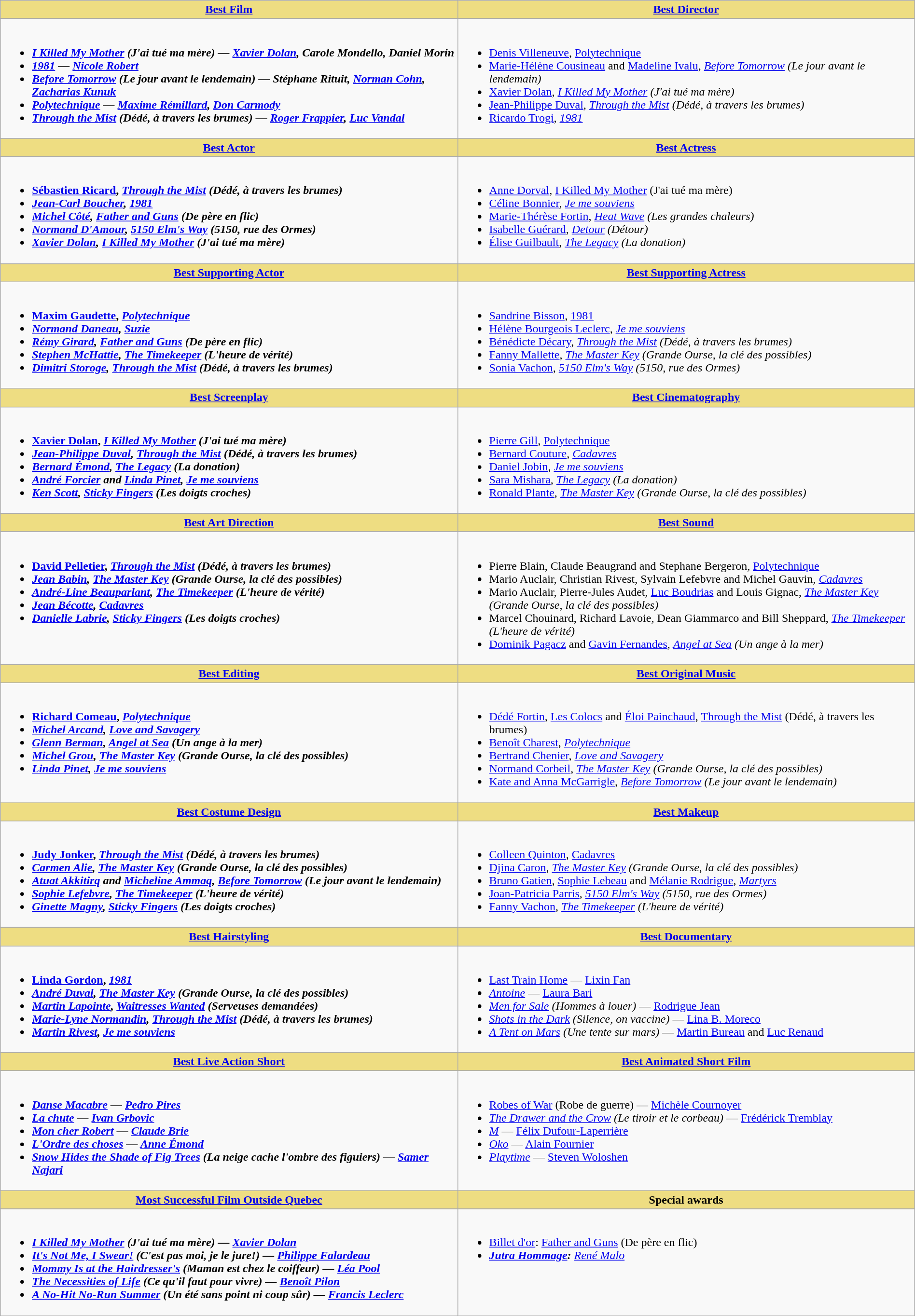<table class=wikitable width="100%">
<tr>
<th style="background:#EEDD82; width:50%"><a href='#'>Best Film</a></th>
<th style="background:#EEDD82; width:50%"><a href='#'>Best Director</a></th>
</tr>
<tr>
<td valign="top"><br><ul><li> <strong><em><a href='#'>I Killed My Mother</a> (J'ai tué ma mère)<em> — <a href='#'>Xavier Dolan</a>, Carole Mondello, Daniel Morin<strong></li><li></em><a href='#'>1981</a><em> — <a href='#'>Nicole Robert</a></li><li></em><a href='#'>Before Tomorrow</a> (Le jour avant le lendemain)<em> — Stéphane Rituit, <a href='#'>Norman Cohn</a>, <a href='#'>Zacharias Kunuk</a></li><li></em><a href='#'>Polytechnique</a><em> — <a href='#'>Maxime Rémillard</a>, <a href='#'>Don Carmody</a></li><li></em><a href='#'>Through the Mist</a> (Dédé, à travers les brumes)<em> — <a href='#'>Roger Frappier</a>, <a href='#'>Luc Vandal</a></li></ul></td>
<td valign="top"><br><ul><li> </strong><a href='#'>Denis Villeneuve</a>, </em><a href='#'>Polytechnique</a></em></strong></li><li><a href='#'>Marie-Hélène Cousineau</a> and <a href='#'>Madeline Ivalu</a>, <em><a href='#'>Before Tomorrow</a> (Le jour avant le lendemain)</em></li><li><a href='#'>Xavier Dolan</a>, <em><a href='#'>I Killed My Mother</a> (J'ai tué ma mère)</em></li><li><a href='#'>Jean-Philippe Duval</a>, <em><a href='#'>Through the Mist</a> (Dédé, à travers les brumes)</em></li><li><a href='#'>Ricardo Trogi</a>, <em><a href='#'>1981</a></em></li></ul></td>
</tr>
<tr>
<th style="background:#EEDD82; width:50%"><a href='#'>Best Actor</a></th>
<th style="background:#EEDD82; width:50%"><a href='#'>Best Actress</a></th>
</tr>
<tr>
<td valign="top"><br><ul><li> <strong><a href='#'>Sébastien Ricard</a>, <em><a href='#'>Through the Mist</a> (Dédé, à travers les brumes)<strong><em></li><li><a href='#'>Jean-Carl Boucher</a>, </em><a href='#'>1981</a><em></li><li><a href='#'>Michel Côté</a>, </em><a href='#'>Father and Guns</a> (De père en flic)<em></li><li><a href='#'>Normand D'Amour</a>, </em><a href='#'>5150 Elm's Way</a> (5150, rue des Ormes)<em></li><li><a href='#'>Xavier Dolan</a>, </em><a href='#'>I Killed My Mother</a> (J'ai tué ma mère)<em></li></ul></td>
<td valign="top"><br><ul><li> </strong><a href='#'>Anne Dorval</a>, </em><a href='#'>I Killed My Mother</a> (J'ai tué ma mère)</em></strong></li><li><a href='#'>Céline Bonnier</a>, <em><a href='#'>Je me souviens</a></em></li><li><a href='#'>Marie-Thérèse Fortin</a>, <em><a href='#'>Heat Wave</a> (Les grandes chaleurs)</em></li><li><a href='#'>Isabelle Guérard</a>, <em><a href='#'>Detour</a> (Détour)</em></li><li><a href='#'>Élise Guilbault</a>, <em><a href='#'>The Legacy</a> (La donation)</em></li></ul></td>
</tr>
<tr>
<th style="background:#EEDD82; width:50%"><a href='#'>Best Supporting Actor</a></th>
<th style="background:#EEDD82; width:50%"><a href='#'>Best Supporting Actress</a></th>
</tr>
<tr>
<td valign="top"><br><ul><li> <strong><a href='#'>Maxim Gaudette</a>, <em><a href='#'>Polytechnique</a><strong><em></li><li><a href='#'>Normand Daneau</a>, </em><a href='#'>Suzie</a><em></li><li><a href='#'>Rémy Girard</a>, </em><a href='#'>Father and Guns</a> (De père en flic)<em></li><li><a href='#'>Stephen McHattie</a>, </em><a href='#'>The Timekeeper</a> (L'heure de vérité)<em></li><li><a href='#'>Dimitri Storoge</a>, </em><a href='#'>Through the Mist</a> (Dédé, à travers les brumes)<em></li></ul></td>
<td valign="top"><br><ul><li> </strong><a href='#'>Sandrine Bisson</a>, </em><a href='#'>1981</a></em></strong></li><li><a href='#'>Hélène Bourgeois Leclerc</a>, <em><a href='#'>Je me souviens</a></em></li><li><a href='#'>Bénédicte Décary</a>, <em><a href='#'>Through the Mist</a> (Dédé, à travers les brumes)</em></li><li><a href='#'>Fanny Mallette</a>, <em><a href='#'>The Master Key</a> (Grande Ourse, la clé des possibles)</em></li><li><a href='#'>Sonia Vachon</a>, <em><a href='#'>5150 Elm's Way</a> (5150, rue des Ormes)</em></li></ul></td>
</tr>
<tr>
<th style="background:#EEDD82; width:50%"><a href='#'>Best Screenplay</a></th>
<th style="background:#EEDD82; width:50%"><a href='#'>Best Cinematography</a></th>
</tr>
<tr>
<td valign="top"><br><ul><li> <strong><a href='#'>Xavier Dolan</a>, <em><a href='#'>I Killed My Mother</a> (J'ai tué ma mère)<strong><em></li><li><a href='#'>Jean-Philippe Duval</a>, </em><a href='#'>Through the Mist</a> (Dédé, à travers les brumes)<em></li><li><a href='#'>Bernard Émond</a>, </em><a href='#'>The Legacy</a> (La donation)<em></li><li><a href='#'>André Forcier</a> and <a href='#'>Linda Pinet</a>, </em><a href='#'>Je me souviens</a><em></li><li><a href='#'>Ken Scott</a>, </em><a href='#'>Sticky Fingers</a> (Les doigts croches)<em></li></ul></td>
<td valign="top"><br><ul><li> </strong><a href='#'>Pierre Gill</a>, </em><a href='#'>Polytechnique</a></em></strong></li><li><a href='#'>Bernard Couture</a>, <em><a href='#'>Cadavres</a></em></li><li><a href='#'>Daniel Jobin</a>, <em><a href='#'>Je me souviens</a></em></li><li><a href='#'>Sara Mishara</a>, <em><a href='#'>The Legacy</a> (La donation)</em></li><li><a href='#'>Ronald Plante</a>, <em><a href='#'>The Master Key</a> (Grande Ourse, la clé des possibles)</em></li></ul></td>
</tr>
<tr>
<th style="background:#EEDD82; width:50%"><a href='#'>Best Art Direction</a></th>
<th style="background:#EEDD82; width:50%"><a href='#'>Best Sound</a></th>
</tr>
<tr>
<td valign="top"><br><ul><li> <strong><a href='#'>David Pelletier</a>, <em><a href='#'>Through the Mist</a> (Dédé, à travers les brumes)<strong><em></li><li><a href='#'>Jean Babin</a>, </em><a href='#'>The Master Key</a> (Grande Ourse, la clé des possibles)<em></li><li><a href='#'>André-Line Beauparlant</a>, </em><a href='#'>The Timekeeper</a> (L'heure de vérité)<em></li><li><a href='#'>Jean Bécotte</a>, </em><a href='#'>Cadavres</a><em></li><li><a href='#'>Danielle Labrie</a>, </em><a href='#'>Sticky Fingers</a> (Les doigts croches)<em></li></ul></td>
<td valign="top"><br><ul><li> </strong>Pierre Blain, Claude Beaugrand and Stephane Bergeron, </em><a href='#'>Polytechnique</a></em></strong></li><li>Mario Auclair, Christian Rivest, Sylvain Lefebvre and Michel Gauvin, <em><a href='#'>Cadavres</a></em></li><li>Mario Auclair, Pierre-Jules Audet, <a href='#'>Luc Boudrias</a> and Louis Gignac, <em><a href='#'>The Master Key</a> (Grande Ourse, la clé des possibles)</em></li><li>Marcel Chouinard, Richard Lavoie, Dean Giammarco and Bill Sheppard, <em><a href='#'>The Timekeeper</a> (L'heure de vérité)</em></li><li><a href='#'>Dominik Pagacz</a> and <a href='#'>Gavin Fernandes</a>, <em><a href='#'>Angel at Sea</a> (Un ange à la mer)</em></li></ul></td>
</tr>
<tr>
<th style="background:#EEDD82; width:50%"><a href='#'>Best Editing</a></th>
<th style="background:#EEDD82; width:50%"><a href='#'>Best Original Music</a></th>
</tr>
<tr>
<td valign="top"><br><ul><li> <strong><a href='#'>Richard Comeau</a>, <em><a href='#'>Polytechnique</a><strong><em></li><li><a href='#'>Michel Arcand</a>, </em><a href='#'>Love and Savagery</a><em></li><li><a href='#'>Glenn Berman</a>, </em><a href='#'>Angel at Sea</a><em> (Un ange à la mer)</li><li><a href='#'>Michel Grou</a>, </em><a href='#'>The Master Key</a> (Grande Ourse, la clé des possibles)<em></li><li><a href='#'>Linda Pinet</a>, </em><a href='#'>Je me souviens</a><em></li></ul></td>
<td valign="top"><br><ul><li> </strong><a href='#'>Dédé Fortin</a>, <a href='#'>Les Colocs</a> and <a href='#'>Éloi Painchaud</a>, </em><a href='#'>Through the Mist</a> (Dédé, à travers les brumes)</em></strong></li><li><a href='#'>Benoît Charest</a>, <em><a href='#'>Polytechnique</a></em></li><li><a href='#'>Bertrand Chenier</a>, <em><a href='#'>Love and Savagery</a></em></li><li><a href='#'>Normand Corbeil</a>, <em><a href='#'>The Master Key</a> (Grande Ourse, la clé des possibles)</em></li><li><a href='#'>Kate and Anna McGarrigle</a>, <em><a href='#'>Before Tomorrow</a> (Le jour avant le lendemain)</em></li></ul></td>
</tr>
<tr>
<th style="background:#EEDD82; width:50%"><a href='#'>Best Costume Design</a></th>
<th style="background:#EEDD82; width:50%"><a href='#'>Best Makeup</a></th>
</tr>
<tr>
<td valign="top"><br><ul><li> <strong><a href='#'>Judy Jonker</a>, <em><a href='#'>Through the Mist</a> (Dédé, à travers les brumes)<strong><em></li><li><a href='#'>Carmen Alie</a>, </em><a href='#'>The Master Key</a> (Grande Ourse, la clé des possibles)<em></li><li><a href='#'>Atuat Akkitirq</a> and <a href='#'>Micheline Ammaq</a>, </em><a href='#'>Before Tomorrow</a> (Le jour avant le lendemain)<em></li><li><a href='#'>Sophie Lefebvre</a>, </em><a href='#'>The Timekeeper</a> (L'heure de vérité)<em></li><li><a href='#'>Ginette Magny</a>, </em><a href='#'>Sticky Fingers</a> (Les doigts croches)<em></li></ul></td>
<td valign="top"><br><ul><li> </strong><a href='#'>Colleen Quinton</a>, </em><a href='#'>Cadavres</a></em></strong></li><li><a href='#'>Djina Caron</a>, <em><a href='#'>The Master Key</a> (Grande Ourse, la clé des possibles)</em></li><li><a href='#'>Bruno Gatien</a>, <a href='#'>Sophie Lebeau</a> and <a href='#'>Mélanie Rodrigue</a>, <em><a href='#'>Martyrs</a></em></li><li><a href='#'>Joan-Patricia Parris</a>, <em><a href='#'>5150 Elm's Way</a> (5150, rue des Ormes)</em></li><li><a href='#'>Fanny Vachon</a>, <em><a href='#'>The Timekeeper</a> (L'heure de vérité)</em></li></ul></td>
</tr>
<tr>
<th style="background:#EEDD82; width:50%"><a href='#'>Best Hairstyling</a></th>
<th style="background:#EEDD82; width:50%"><a href='#'>Best Documentary</a></th>
</tr>
<tr>
<td valign="top"><br><ul><li> <strong><a href='#'>Linda Gordon</a>, <em><a href='#'>1981</a><strong><em></li><li><a href='#'>André Duval</a>, </em><a href='#'>The Master Key</a> (Grande Ourse, la clé des possibles)<em></li><li><a href='#'>Martin Lapointe</a>, </em><a href='#'>Waitresses Wanted</a> (Serveuses demandées)<em></li><li><a href='#'>Marie-Lyne Normandin</a>, </em><a href='#'>Through the Mist</a> (Dédé, à travers les brumes)<em></li><li><a href='#'>Martin Rivest</a>, </em><a href='#'>Je me souviens</a><em></li></ul></td>
<td valign="top"><br><ul><li> </em></strong><a href='#'>Last Train Home</a></em> — <a href='#'>Lixin Fan</a></strong></li><li><em><a href='#'>Antoine</a></em> — <a href='#'>Laura Bari</a></li><li><em><a href='#'>Men for Sale</a> (Hommes à louer)</em> — <a href='#'>Rodrigue Jean</a></li><li><em><a href='#'>Shots in the Dark</a> (Silence, on vaccine)</em> — <a href='#'>Lina B. Moreco</a></li><li><em><a href='#'>A Tent on Mars</a> (Une tente sur mars)</em> — <a href='#'>Martin Bureau</a> and <a href='#'>Luc Renaud</a></li></ul></td>
</tr>
<tr>
<th style="background:#EEDD82; width:50%"><a href='#'>Best Live Action Short</a></th>
<th style="background:#EEDD82; width:50%"><a href='#'>Best Animated Short Film</a></th>
</tr>
<tr>
<td valign="top"><br><ul><li> <strong><em><a href='#'>Danse Macabre</a><em> — <a href='#'>Pedro Pires</a><strong></li><li></em><a href='#'>La chute</a><em> — <a href='#'>Ivan Grbovic</a></li><li></em><a href='#'>Mon cher Robert</a><em> — <a href='#'>Claude Brie</a></li><li></em><a href='#'>L'Ordre des choses</a><em> — <a href='#'>Anne Émond</a></li><li></em><a href='#'>Snow Hides the Shade of Fig Trees</a> (La neige cache l'ombre des figuiers)<em> — <a href='#'>Samer Najari</a></li></ul></td>
<td valign="top"><br><ul><li> </em></strong><a href='#'>Robes of War</a> (Robe de guerre)</em> — <a href='#'>Michèle Cournoyer</a></strong></li><li><em><a href='#'>The Drawer and the Crow</a> (Le tiroir et le corbeau)</em> — <a href='#'>Frédérick Tremblay</a></li><li><em><a href='#'>M</a></em> — <a href='#'>Félix Dufour-Laperrière</a></li><li><em><a href='#'>Oko</a></em> — <a href='#'>Alain Fournier</a></li><li><em><a href='#'>Playtime</a></em> — <a href='#'>Steven Woloshen</a></li></ul></td>
</tr>
<tr>
<th style="background:#EEDD82; width:50%"><a href='#'>Most Successful Film Outside Quebec</a></th>
<th style="background:#EEDD82; width:50%">Special awards</th>
</tr>
<tr>
<td valign="top"><br><ul><li> <strong><em><a href='#'>I Killed My Mother</a> (J'ai tué ma mère)<em> — <a href='#'>Xavier Dolan</a><strong></li><li></em><a href='#'>It's Not Me, I Swear!</a> (C'est pas moi, je le jure!)<em> — <a href='#'>Philippe Falardeau</a></li><li></em><a href='#'>Mommy Is at the Hairdresser's</a> (Maman est chez le coiffeur)<em> — <a href='#'>Léa Pool</a></li><li></em><a href='#'>The Necessities of Life</a> (Ce qu'il faut pour vivre)<em> — <a href='#'>Benoît Pilon</a></li><li></em><a href='#'>A No-Hit No-Run Summer</a> (Un été sans point ni coup sûr)<em> — <a href='#'>Francis Leclerc</a></li></ul></td>
<td valign="top"><br><ul><li><a href='#'>Billet d'or</a>: </em></strong><a href='#'>Father and Guns</a> (De père en flic)<strong><em></li><li><a href='#'>Jutra Hommage</a>: </strong><a href='#'>René Malo</a><strong></li></ul></td>
</tr>
</table>
